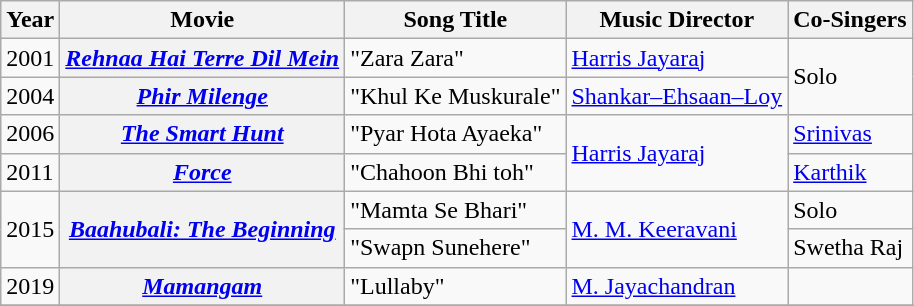<table class="wikitable">
<tr>
<th>Year</th>
<th>Movie</th>
<th>Song Title</th>
<th>Music Director</th>
<th>Co-Singers</th>
</tr>
<tr>
<td>2001</td>
<th><strong><em><a href='#'>Rehnaa Hai Terre Dil Mein</a></em></strong></th>
<td>"Zara Zara"</td>
<td><a href='#'>Harris Jayaraj</a></td>
<td rowspan="2">Solo</td>
</tr>
<tr>
<td>2004</td>
<th><strong><em><a href='#'>Phir Milenge</a></em></strong></th>
<td>"Khul Ke Muskurale"</td>
<td><a href='#'>Shankar–Ehsaan–Loy</a></td>
</tr>
<tr>
<td>2006</td>
<th><strong><a href='#'><em>The Smart Hunt</em></a></strong></th>
<td>"Pyar Hota Ayaeka"</td>
<td rowspan="2"><a href='#'>Harris Jayaraj</a></td>
<td><a href='#'>Srinivas</a></td>
</tr>
<tr>
<td>2011</td>
<th><strong><a href='#'><em>Force</em></a></strong></th>
<td>"Chahoon Bhi toh"</td>
<td><a href='#'>Karthik</a></td>
</tr>
<tr>
<td rowspan="2">2015</td>
<th rowspan="2"><strong><em><a href='#'>Baahubali: The Beginning</a></em></strong></th>
<td>"Mamta Se Bhari"</td>
<td rowspan="2"><a href='#'>M. M. Keeravani</a></td>
<td>Solo</td>
</tr>
<tr>
<td>"Swapn Sunehere"</td>
<td>Swetha Raj</td>
</tr>
<tr>
<td>2019</td>
<th><a href='#'><em>Mamangam</em></a></th>
<td>"Lullaby"</td>
<td><a href='#'>M. Jayachandran</a></td>
<td></td>
</tr>
<tr>
</tr>
</table>
